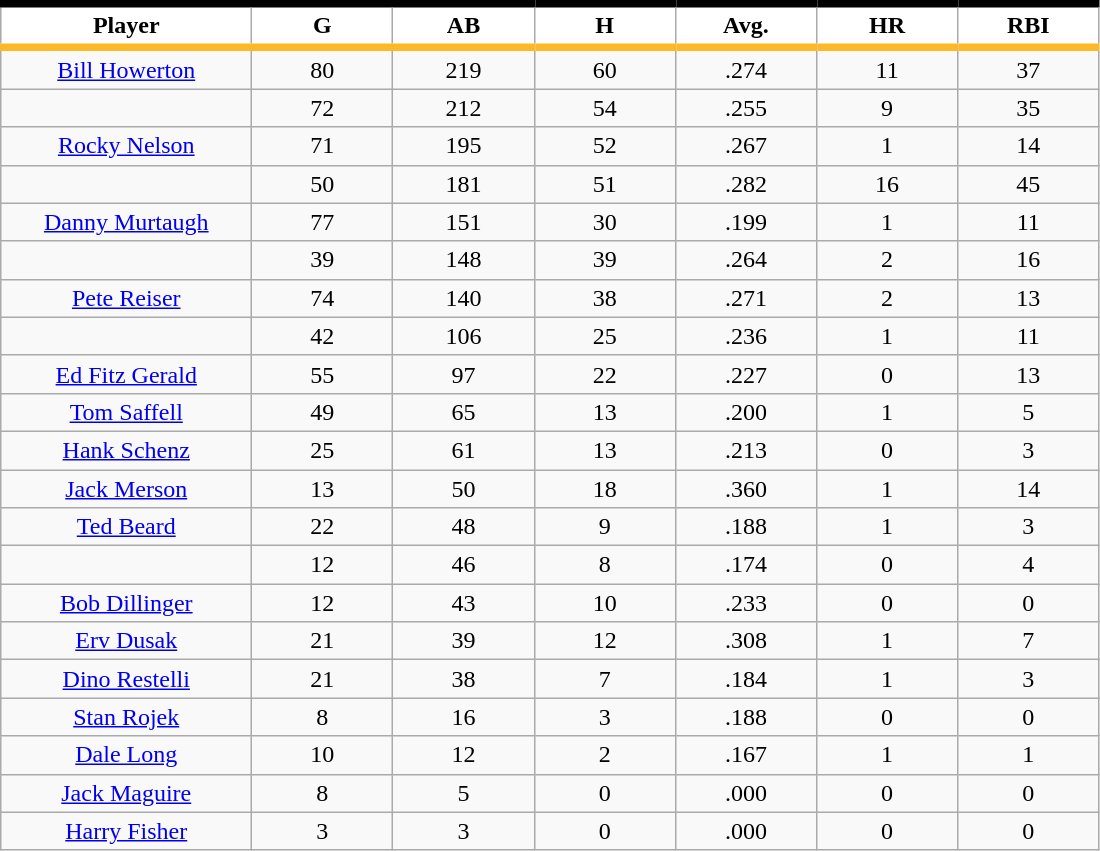<table class="wikitable sortable">
<tr>
<th style="background:#FFFFFF; border-top:#000000 5px solid; border-bottom:#FDB827 5px solid;" width="16%">Player</th>
<th style="background:#FFFFFF; border-top:#000000 5px solid; border-bottom:#FDB827 5px solid;" width="9%">G</th>
<th style="background:#FFFFFF; border-top:#000000 5px solid; border-bottom:#FDB827 5px solid;" width="9%">AB</th>
<th style="background:#FFFFFF; border-top:#000000 5px solid; border-bottom:#FDB827 5px solid;" width="9%">H</th>
<th style="background:#FFFFFF; border-top:#000000 5px solid; border-bottom:#FDB827 5px solid;" width="9%">Avg.</th>
<th style="background:#FFFFFF; border-top:#000000 5px solid; border-bottom:#FDB827 5px solid;" width="9%">HR</th>
<th style="background:#FFFFFF; border-top:#000000 5px solid; border-bottom:#FDB827 5px solid;" width="9%">RBI</th>
</tr>
<tr align="center">
<td><a href='#'>Bill Howerton</a></td>
<td>80</td>
<td>219</td>
<td>60</td>
<td>.274</td>
<td>11</td>
<td>37</td>
</tr>
<tr align="center">
<td></td>
<td>72</td>
<td>212</td>
<td>54</td>
<td>.255</td>
<td>9</td>
<td>35</td>
</tr>
<tr align="center">
<td><a href='#'>Rocky Nelson</a></td>
<td>71</td>
<td>195</td>
<td>52</td>
<td>.267</td>
<td>1</td>
<td>14</td>
</tr>
<tr align="center">
<td></td>
<td>50</td>
<td>181</td>
<td>51</td>
<td>.282</td>
<td>16</td>
<td>45</td>
</tr>
<tr align="center">
<td><a href='#'>Danny Murtaugh</a></td>
<td>77</td>
<td>151</td>
<td>30</td>
<td>.199</td>
<td>1</td>
<td>11</td>
</tr>
<tr align="center">
<td></td>
<td>39</td>
<td>148</td>
<td>39</td>
<td>.264</td>
<td>2</td>
<td>16</td>
</tr>
<tr align="center">
<td><a href='#'>Pete Reiser</a></td>
<td>74</td>
<td>140</td>
<td>38</td>
<td>.271</td>
<td>2</td>
<td>13</td>
</tr>
<tr align="center">
<td></td>
<td>42</td>
<td>106</td>
<td>25</td>
<td>.236</td>
<td>1</td>
<td>11</td>
</tr>
<tr align="center">
<td><a href='#'>Ed Fitz Gerald</a></td>
<td>55</td>
<td>97</td>
<td>22</td>
<td>.227</td>
<td>0</td>
<td>13</td>
</tr>
<tr align="center">
<td><a href='#'>Tom Saffell</a></td>
<td>49</td>
<td>65</td>
<td>13</td>
<td>.200</td>
<td>1</td>
<td>5</td>
</tr>
<tr align="center">
<td><a href='#'>Hank Schenz</a></td>
<td>25</td>
<td>61</td>
<td>13</td>
<td>.213</td>
<td>0</td>
<td>3</td>
</tr>
<tr align="center">
<td><a href='#'>Jack Merson</a></td>
<td>13</td>
<td>50</td>
<td>18</td>
<td>.360</td>
<td>1</td>
<td>14</td>
</tr>
<tr align="center">
<td><a href='#'>Ted Beard</a></td>
<td>22</td>
<td>48</td>
<td>9</td>
<td>.188</td>
<td>1</td>
<td>3</td>
</tr>
<tr align="center">
<td></td>
<td>12</td>
<td>46</td>
<td>8</td>
<td>.174</td>
<td>0</td>
<td>4</td>
</tr>
<tr align="center">
<td><a href='#'>Bob Dillinger</a></td>
<td>12</td>
<td>43</td>
<td>10</td>
<td>.233</td>
<td>0</td>
<td>0</td>
</tr>
<tr align="center">
<td><a href='#'>Erv Dusak</a></td>
<td>21</td>
<td>39</td>
<td>12</td>
<td>.308</td>
<td>1</td>
<td>7</td>
</tr>
<tr align="center">
<td><a href='#'>Dino Restelli</a></td>
<td>21</td>
<td>38</td>
<td>7</td>
<td>.184</td>
<td>1</td>
<td>3</td>
</tr>
<tr align="center">
<td><a href='#'>Stan Rojek</a></td>
<td>8</td>
<td>16</td>
<td>3</td>
<td>.188</td>
<td>0</td>
<td>0</td>
</tr>
<tr align="center">
<td><a href='#'>Dale Long</a></td>
<td>10</td>
<td>12</td>
<td>2</td>
<td>.167</td>
<td>1</td>
<td>1</td>
</tr>
<tr align="center">
<td><a href='#'>Jack Maguire</a></td>
<td>8</td>
<td>5</td>
<td>0</td>
<td>.000</td>
<td>0</td>
<td>0</td>
</tr>
<tr align="center">
<td><a href='#'>Harry Fisher</a></td>
<td>3</td>
<td>3</td>
<td>0</td>
<td>.000</td>
<td>0</td>
<td>0</td>
</tr>
</table>
